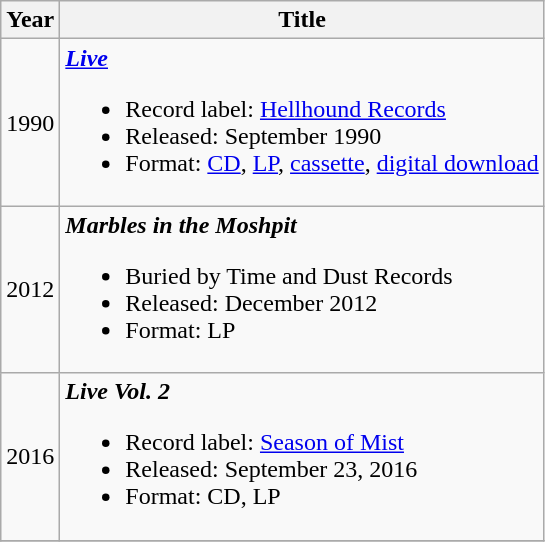<table class="wikitable">
<tr>
<th>Year</th>
<th>Title</th>
</tr>
<tr>
<td>1990</td>
<td><strong><em><a href='#'>Live</a></em></strong><br><ul><li>Record label: <a href='#'>Hellhound Records</a></li><li>Released: September 1990</li><li>Format: <a href='#'>CD</a>, <a href='#'>LP</a>, <a href='#'>cassette</a>, <a href='#'>digital download</a></li></ul></td>
</tr>
<tr>
<td>2012</td>
<td><strong><em>Marbles in the Moshpit</em></strong><br><ul><li>Buried by Time and Dust Records</li><li>Released: December 2012</li><li>Format: LP</li></ul></td>
</tr>
<tr>
<td>2016</td>
<td><strong><em>Live Vol. 2</em></strong><br><ul><li>Record label: <a href='#'>Season of Mist</a></li><li>Released: September 23, 2016</li><li>Format: CD, LP</li></ul></td>
</tr>
<tr>
</tr>
</table>
